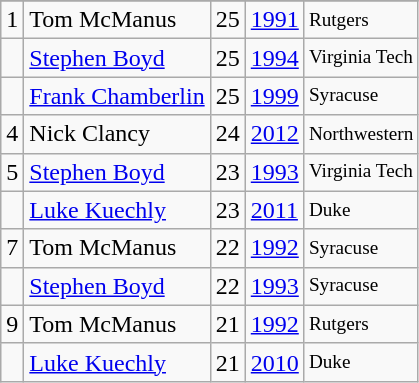<table class="wikitable">
<tr>
</tr>
<tr>
<td>1</td>
<td>Tom McManus</td>
<td>25</td>
<td><a href='#'>1991</a></td>
<td style="font-size:80%;">Rutgers</td>
</tr>
<tr>
<td></td>
<td><a href='#'>Stephen Boyd</a></td>
<td>25</td>
<td><a href='#'>1994</a></td>
<td style="font-size:80%;">Virginia Tech</td>
</tr>
<tr>
<td></td>
<td><a href='#'>Frank Chamberlin</a></td>
<td>25</td>
<td><a href='#'>1999</a></td>
<td style="font-size:80%;">Syracuse</td>
</tr>
<tr>
<td>4</td>
<td>Nick Clancy</td>
<td>24</td>
<td><a href='#'>2012</a></td>
<td style="font-size:80%;">Northwestern</td>
</tr>
<tr>
<td>5</td>
<td><a href='#'>Stephen Boyd</a></td>
<td>23</td>
<td><a href='#'>1993</a></td>
<td style="font-size:80%;">Virginia Tech</td>
</tr>
<tr>
<td></td>
<td><a href='#'>Luke Kuechly</a></td>
<td>23</td>
<td><a href='#'>2011</a></td>
<td style="font-size:80%;">Duke</td>
</tr>
<tr>
<td>7</td>
<td>Tom McManus</td>
<td>22</td>
<td><a href='#'>1992</a></td>
<td style="font-size:80%;">Syracuse</td>
</tr>
<tr>
<td></td>
<td><a href='#'>Stephen Boyd</a></td>
<td>22</td>
<td><a href='#'>1993</a></td>
<td style="font-size:80%;">Syracuse</td>
</tr>
<tr>
<td>9</td>
<td>Tom McManus</td>
<td>21</td>
<td><a href='#'>1992</a></td>
<td style="font-size:80%;">Rutgers</td>
</tr>
<tr>
<td></td>
<td><a href='#'>Luke Kuechly</a></td>
<td>21</td>
<td><a href='#'>2010</a></td>
<td style="font-size:80%;">Duke</td>
</tr>
</table>
